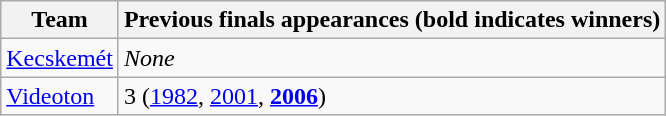<table class="wikitable">
<tr>
<th>Team</th>
<th>Previous finals appearances (bold indicates winners)</th>
</tr>
<tr>
<td><a href='#'>Kecskemét</a></td>
<td><em>None</em></td>
</tr>
<tr>
<td><a href='#'>Videoton</a></td>
<td>3 (<a href='#'>1982</a>, <a href='#'>2001</a>, <strong><a href='#'>2006</a></strong>)</td>
</tr>
</table>
